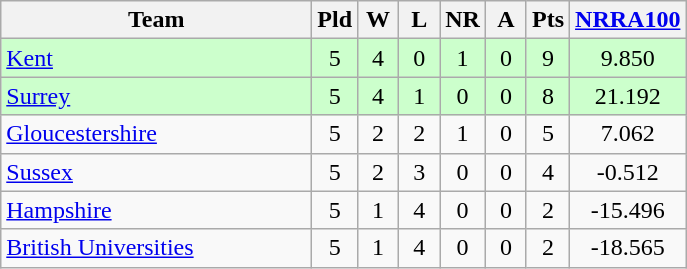<table class="wikitable" style="text-align: center;">
<tr>
<th width=200>Team</th>
<th width=20>Pld</th>
<th width=20>W</th>
<th width=20>L</th>
<th width=20>NR</th>
<th width=20>A</th>
<th width=20>Pts</th>
<th width=60><a href='#'>NRRA100</a></th>
</tr>
<tr bgcolor="#ccffcc">
<td align=left><a href='#'>Kent</a></td>
<td>5</td>
<td>4</td>
<td>0</td>
<td>1</td>
<td>0</td>
<td>9</td>
<td>9.850</td>
</tr>
<tr bgcolor="#ccffcc">
<td align=left><a href='#'>Surrey</a></td>
<td>5</td>
<td>4</td>
<td>1</td>
<td>0</td>
<td>0</td>
<td>8</td>
<td>21.192</td>
</tr>
<tr>
<td align=left><a href='#'>Gloucestershire</a></td>
<td>5</td>
<td>2</td>
<td>2</td>
<td>1</td>
<td>0</td>
<td>5</td>
<td>7.062</td>
</tr>
<tr>
<td align=left><a href='#'>Sussex</a></td>
<td>5</td>
<td>2</td>
<td>3</td>
<td>0</td>
<td>0</td>
<td>4</td>
<td>-0.512</td>
</tr>
<tr>
<td align=left><a href='#'>Hampshire</a></td>
<td>5</td>
<td>1</td>
<td>4</td>
<td>0</td>
<td>0</td>
<td>2</td>
<td>-15.496</td>
</tr>
<tr>
<td align=left><a href='#'>British Universities</a></td>
<td>5</td>
<td>1</td>
<td>4</td>
<td>0</td>
<td>0</td>
<td>2</td>
<td>-18.565</td>
</tr>
</table>
